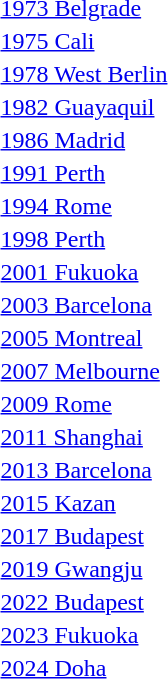<table>
<tr>
<td><a href='#'>1973 Belgrade</a></td>
<td></td>
<td></td>
<td></td>
</tr>
<tr>
<td><a href='#'>1975 Cali</a></td>
<td></td>
<td></td>
<td></td>
</tr>
<tr>
<td><a href='#'>1978 West Berlin</a></td>
<td></td>
<td></td>
<td></td>
</tr>
<tr>
<td><a href='#'>1982 Guayaquil</a></td>
<td></td>
<td></td>
<td></td>
</tr>
<tr>
<td><a href='#'>1986 Madrid</a></td>
<td></td>
<td></td>
<td></td>
</tr>
<tr>
<td><a href='#'>1991 Perth</a></td>
<td></td>
<td></td>
<td></td>
</tr>
<tr>
<td><a href='#'>1994 Rome</a></td>
<td></td>
<td></td>
<td></td>
</tr>
<tr>
<td><a href='#'>1998 Perth</a></td>
<td></td>
<td></td>
<td></td>
</tr>
<tr>
<td><a href='#'>2001 Fukuoka</a></td>
<td></td>
<td></td>
<td></td>
</tr>
<tr>
<td><a href='#'>2003 Barcelona</a></td>
<td></td>
<td></td>
<td></td>
</tr>
<tr>
<td><a href='#'>2005 Montreal</a></td>
<td></td>
<td></td>
<td></td>
</tr>
<tr>
<td><a href='#'>2007 Melbourne</a></td>
<td></td>
<td></td>
<td></td>
</tr>
<tr>
<td><a href='#'>2009 Rome</a></td>
<td></td>
<td></td>
<td></td>
</tr>
<tr>
<td><a href='#'>2011 Shanghai</a></td>
<td></td>
<td></td>
<td></td>
</tr>
<tr>
<td><a href='#'>2013 Barcelona</a></td>
<td></td>
<td></td>
<td></td>
</tr>
<tr>
<td><a href='#'>2015 Kazan</a></td>
<td></td>
<td></td>
<td></td>
</tr>
<tr>
<td><a href='#'>2017 Budapest</a></td>
<td></td>
<td></td>
<td></td>
</tr>
<tr>
<td><a href='#'>2019 Gwangju</a></td>
<td></td>
<td></td>
<td></td>
</tr>
<tr>
<td><a href='#'>2022 Budapest</a></td>
<td></td>
<td></td>
<td></td>
</tr>
<tr>
<td><a href='#'>2023 Fukuoka</a></td>
<td></td>
<td></td>
<td></td>
</tr>
<tr>
<td><a href='#'>2024 Doha</a></td>
<td></td>
<td></td>
<td></td>
</tr>
</table>
